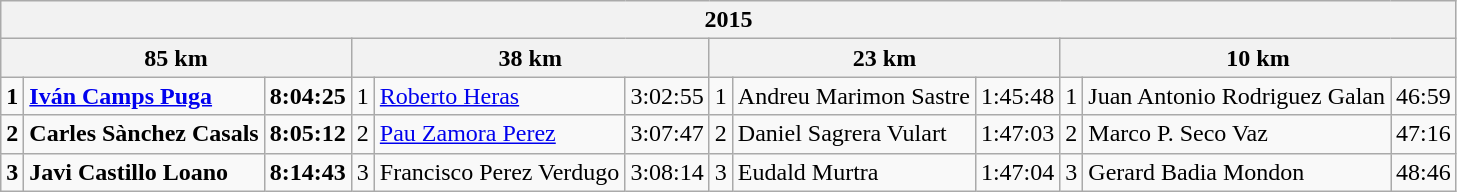<table class="wikitable">
<tr>
<th colspan="12">2015</th>
</tr>
<tr>
<th colspan="3"><strong>85 km</strong></th>
<th colspan="3">38 km</th>
<th colspan="3">23 km</th>
<th colspan="3">10 km</th>
</tr>
<tr>
<td><strong>1</strong></td>
<td><strong><a href='#'>Iván Camps Puga</a></strong></td>
<td><strong>8:04:25</strong></td>
<td>1</td>
<td><a href='#'>Roberto Heras</a></td>
<td>3:02:55</td>
<td>1</td>
<td>Andreu Marimon Sastre</td>
<td>1:45:48</td>
<td>1</td>
<td>Juan Antonio Rodriguez Galan</td>
<td>46:59</td>
</tr>
<tr>
<td><strong>2</strong></td>
<td><strong>Carles Sànchez Casals</strong></td>
<td><strong>8:05:12</strong></td>
<td>2</td>
<td><a href='#'>Pau Zamora Perez</a></td>
<td>3:07:47</td>
<td>2</td>
<td>Daniel Sagrera Vulart</td>
<td>1:47:03</td>
<td>2</td>
<td>Marco P. Seco Vaz</td>
<td>47:16</td>
</tr>
<tr>
<td><strong>3</strong></td>
<td><strong>Javi Castillo Loano</strong></td>
<td><strong>8:14:43</strong></td>
<td>3</td>
<td>Francisco Perez Verdugo</td>
<td>3:08:14</td>
<td>3</td>
<td>Eudald Murtra</td>
<td>1:47:04</td>
<td>3</td>
<td>Gerard Badia Mondon</td>
<td>48:46</td>
</tr>
</table>
